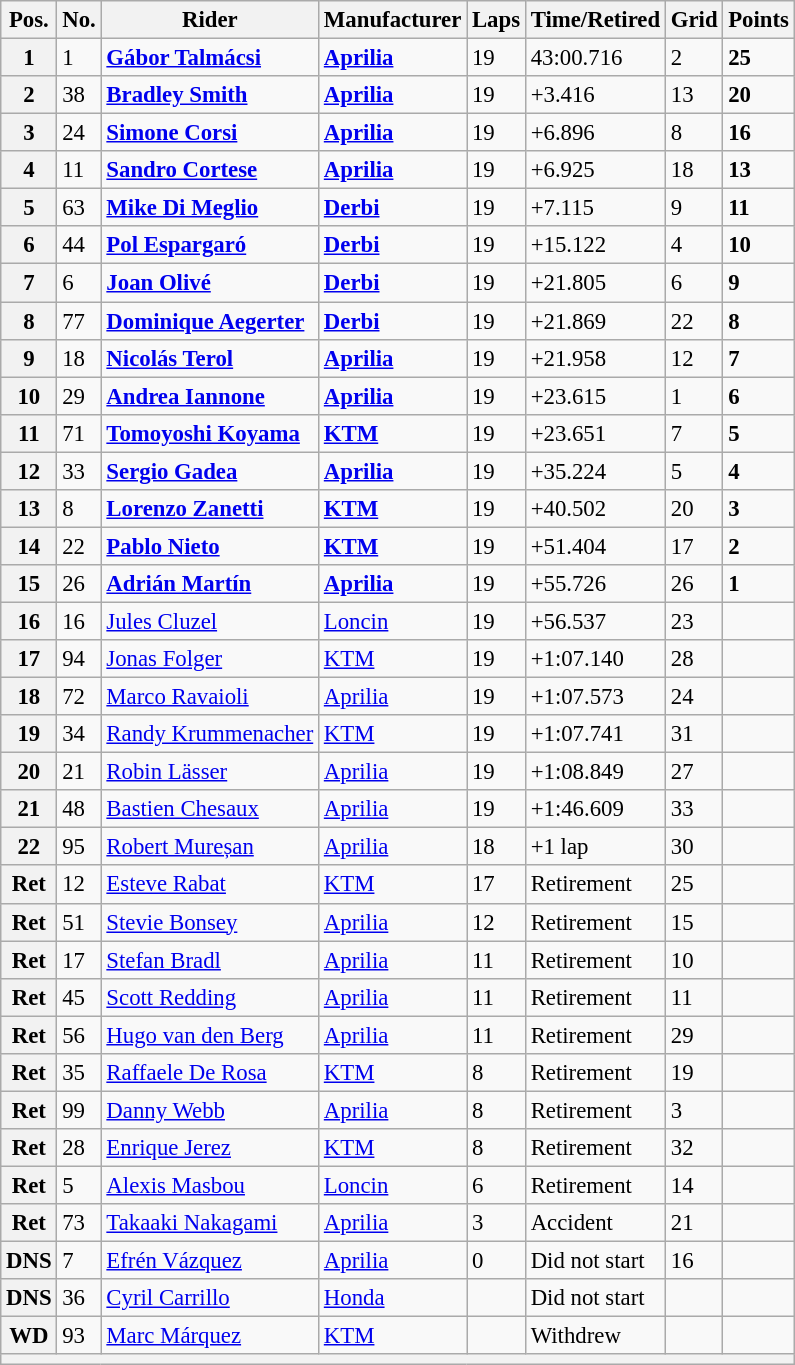<table class="wikitable" style="font-size: 95%;">
<tr>
<th>Pos.</th>
<th>No.</th>
<th>Rider</th>
<th>Manufacturer</th>
<th>Laps</th>
<th>Time/Retired</th>
<th>Grid</th>
<th>Points</th>
</tr>
<tr>
<th>1</th>
<td>1</td>
<td> <strong><a href='#'>Gábor Talmácsi</a></strong></td>
<td><strong><a href='#'>Aprilia</a></strong></td>
<td>19</td>
<td>43:00.716</td>
<td>2</td>
<td><strong>25</strong></td>
</tr>
<tr>
<th>2</th>
<td>38</td>
<td> <strong><a href='#'>Bradley Smith</a></strong></td>
<td><strong><a href='#'>Aprilia</a></strong></td>
<td>19</td>
<td>+3.416</td>
<td>13</td>
<td><strong>20</strong></td>
</tr>
<tr>
<th>3</th>
<td>24</td>
<td> <strong><a href='#'>Simone Corsi</a></strong></td>
<td><strong><a href='#'>Aprilia</a></strong></td>
<td>19</td>
<td>+6.896</td>
<td>8</td>
<td><strong>16</strong></td>
</tr>
<tr>
<th>4</th>
<td>11</td>
<td> <strong><a href='#'>Sandro Cortese</a></strong></td>
<td><strong><a href='#'>Aprilia</a></strong></td>
<td>19</td>
<td>+6.925</td>
<td>18</td>
<td><strong>13</strong></td>
</tr>
<tr>
<th>5</th>
<td>63</td>
<td> <strong><a href='#'>Mike Di Meglio</a></strong></td>
<td><strong><a href='#'>Derbi</a></strong></td>
<td>19</td>
<td>+7.115</td>
<td>9</td>
<td><strong>11</strong></td>
</tr>
<tr>
<th>6</th>
<td>44</td>
<td> <strong><a href='#'>Pol Espargaró</a></strong></td>
<td><strong><a href='#'>Derbi</a></strong></td>
<td>19</td>
<td>+15.122</td>
<td>4</td>
<td><strong>10</strong></td>
</tr>
<tr>
<th>7</th>
<td>6</td>
<td> <strong><a href='#'>Joan Olivé</a></strong></td>
<td><strong><a href='#'>Derbi</a></strong></td>
<td>19</td>
<td>+21.805</td>
<td>6</td>
<td><strong>9</strong></td>
</tr>
<tr>
<th>8</th>
<td>77</td>
<td> <strong><a href='#'>Dominique Aegerter</a></strong></td>
<td><strong><a href='#'>Derbi</a></strong></td>
<td>19</td>
<td>+21.869</td>
<td>22</td>
<td><strong>8</strong></td>
</tr>
<tr>
<th>9</th>
<td>18</td>
<td> <strong><a href='#'>Nicolás Terol</a></strong></td>
<td><strong><a href='#'>Aprilia</a></strong></td>
<td>19</td>
<td>+21.958</td>
<td>12</td>
<td><strong>7</strong></td>
</tr>
<tr>
<th>10</th>
<td>29</td>
<td> <strong><a href='#'>Andrea Iannone</a></strong></td>
<td><strong><a href='#'>Aprilia</a></strong></td>
<td>19</td>
<td>+23.615</td>
<td>1</td>
<td><strong>6</strong></td>
</tr>
<tr>
<th>11</th>
<td>71</td>
<td> <strong><a href='#'>Tomoyoshi Koyama</a></strong></td>
<td><strong><a href='#'>KTM</a></strong></td>
<td>19</td>
<td>+23.651</td>
<td>7</td>
<td><strong>5</strong></td>
</tr>
<tr>
<th>12</th>
<td>33</td>
<td> <strong><a href='#'>Sergio Gadea</a></strong></td>
<td><strong><a href='#'>Aprilia</a></strong></td>
<td>19</td>
<td>+35.224</td>
<td>5</td>
<td><strong>4</strong></td>
</tr>
<tr>
<th>13</th>
<td>8</td>
<td> <strong><a href='#'>Lorenzo Zanetti</a></strong></td>
<td><strong><a href='#'>KTM</a></strong></td>
<td>19</td>
<td>+40.502</td>
<td>20</td>
<td><strong>3</strong></td>
</tr>
<tr>
<th>14</th>
<td>22</td>
<td> <strong><a href='#'>Pablo Nieto</a></strong></td>
<td><strong><a href='#'>KTM</a></strong></td>
<td>19</td>
<td>+51.404</td>
<td>17</td>
<td><strong>2</strong></td>
</tr>
<tr>
<th>15</th>
<td>26</td>
<td> <strong><a href='#'>Adrián Martín</a></strong></td>
<td><strong><a href='#'>Aprilia</a></strong></td>
<td>19</td>
<td>+55.726</td>
<td>26</td>
<td><strong>1</strong></td>
</tr>
<tr>
<th>16</th>
<td>16</td>
<td> <a href='#'>Jules Cluzel</a></td>
<td><a href='#'>Loncin</a></td>
<td>19</td>
<td>+56.537</td>
<td>23</td>
<td></td>
</tr>
<tr>
<th>17</th>
<td>94</td>
<td> <a href='#'>Jonas Folger</a></td>
<td><a href='#'>KTM</a></td>
<td>19</td>
<td>+1:07.140</td>
<td>28</td>
<td></td>
</tr>
<tr>
<th>18</th>
<td>72</td>
<td> <a href='#'>Marco Ravaioli</a></td>
<td><a href='#'>Aprilia</a></td>
<td>19</td>
<td>+1:07.573</td>
<td>24</td>
<td></td>
</tr>
<tr>
<th>19</th>
<td>34</td>
<td> <a href='#'>Randy Krummenacher</a></td>
<td><a href='#'>KTM</a></td>
<td>19</td>
<td>+1:07.741</td>
<td>31</td>
<td></td>
</tr>
<tr>
<th>20</th>
<td>21</td>
<td> <a href='#'>Robin Lässer</a></td>
<td><a href='#'>Aprilia</a></td>
<td>19</td>
<td>+1:08.849</td>
<td>27</td>
<td></td>
</tr>
<tr>
<th>21</th>
<td>48</td>
<td> <a href='#'>Bastien Chesaux</a></td>
<td><a href='#'>Aprilia</a></td>
<td>19</td>
<td>+1:46.609</td>
<td>33</td>
<td></td>
</tr>
<tr>
<th>22</th>
<td>95</td>
<td> <a href='#'>Robert Mureșan</a></td>
<td><a href='#'>Aprilia</a></td>
<td>18</td>
<td>+1 lap</td>
<td>30</td>
<td></td>
</tr>
<tr>
<th>Ret</th>
<td>12</td>
<td> <a href='#'>Esteve Rabat</a></td>
<td><a href='#'>KTM</a></td>
<td>17</td>
<td>Retirement</td>
<td>25</td>
<td></td>
</tr>
<tr>
<th>Ret</th>
<td>51</td>
<td> <a href='#'>Stevie Bonsey</a></td>
<td><a href='#'>Aprilia</a></td>
<td>12</td>
<td>Retirement</td>
<td>15</td>
<td></td>
</tr>
<tr>
<th>Ret</th>
<td>17</td>
<td> <a href='#'>Stefan Bradl</a></td>
<td><a href='#'>Aprilia</a></td>
<td>11</td>
<td>Retirement</td>
<td>10</td>
<td></td>
</tr>
<tr>
<th>Ret</th>
<td>45</td>
<td> <a href='#'>Scott Redding</a></td>
<td><a href='#'>Aprilia</a></td>
<td>11</td>
<td>Retirement</td>
<td>11</td>
<td></td>
</tr>
<tr>
<th>Ret</th>
<td>56</td>
<td> <a href='#'>Hugo van den Berg</a></td>
<td><a href='#'>Aprilia</a></td>
<td>11</td>
<td>Retirement</td>
<td>29</td>
<td></td>
</tr>
<tr>
<th>Ret</th>
<td>35</td>
<td> <a href='#'>Raffaele De Rosa</a></td>
<td><a href='#'>KTM</a></td>
<td>8</td>
<td>Retirement</td>
<td>19</td>
<td></td>
</tr>
<tr>
<th>Ret</th>
<td>99</td>
<td> <a href='#'>Danny Webb</a></td>
<td><a href='#'>Aprilia</a></td>
<td>8</td>
<td>Retirement</td>
<td>3</td>
<td></td>
</tr>
<tr>
<th>Ret</th>
<td>28</td>
<td> <a href='#'>Enrique Jerez</a></td>
<td><a href='#'>KTM</a></td>
<td>8</td>
<td>Retirement</td>
<td>32</td>
<td></td>
</tr>
<tr>
<th>Ret</th>
<td>5</td>
<td> <a href='#'>Alexis Masbou</a></td>
<td><a href='#'>Loncin</a></td>
<td>6</td>
<td>Retirement</td>
<td>14</td>
<td></td>
</tr>
<tr>
<th>Ret</th>
<td>73</td>
<td> <a href='#'>Takaaki Nakagami</a></td>
<td><a href='#'>Aprilia</a></td>
<td>3</td>
<td>Accident</td>
<td>21</td>
<td></td>
</tr>
<tr>
<th>DNS</th>
<td>7</td>
<td> <a href='#'>Efrén Vázquez</a></td>
<td><a href='#'>Aprilia</a></td>
<td>0</td>
<td>Did not start</td>
<td>16</td>
<td></td>
</tr>
<tr>
<th>DNS</th>
<td>36</td>
<td> <a href='#'>Cyril Carrillo</a></td>
<td><a href='#'>Honda</a></td>
<td></td>
<td>Did not start</td>
<td></td>
<td></td>
</tr>
<tr>
<th>WD</th>
<td>93</td>
<td> <a href='#'>Marc Márquez</a></td>
<td><a href='#'>KTM</a></td>
<td></td>
<td>Withdrew</td>
<td></td>
<td></td>
</tr>
<tr>
<th colspan=8></th>
</tr>
</table>
